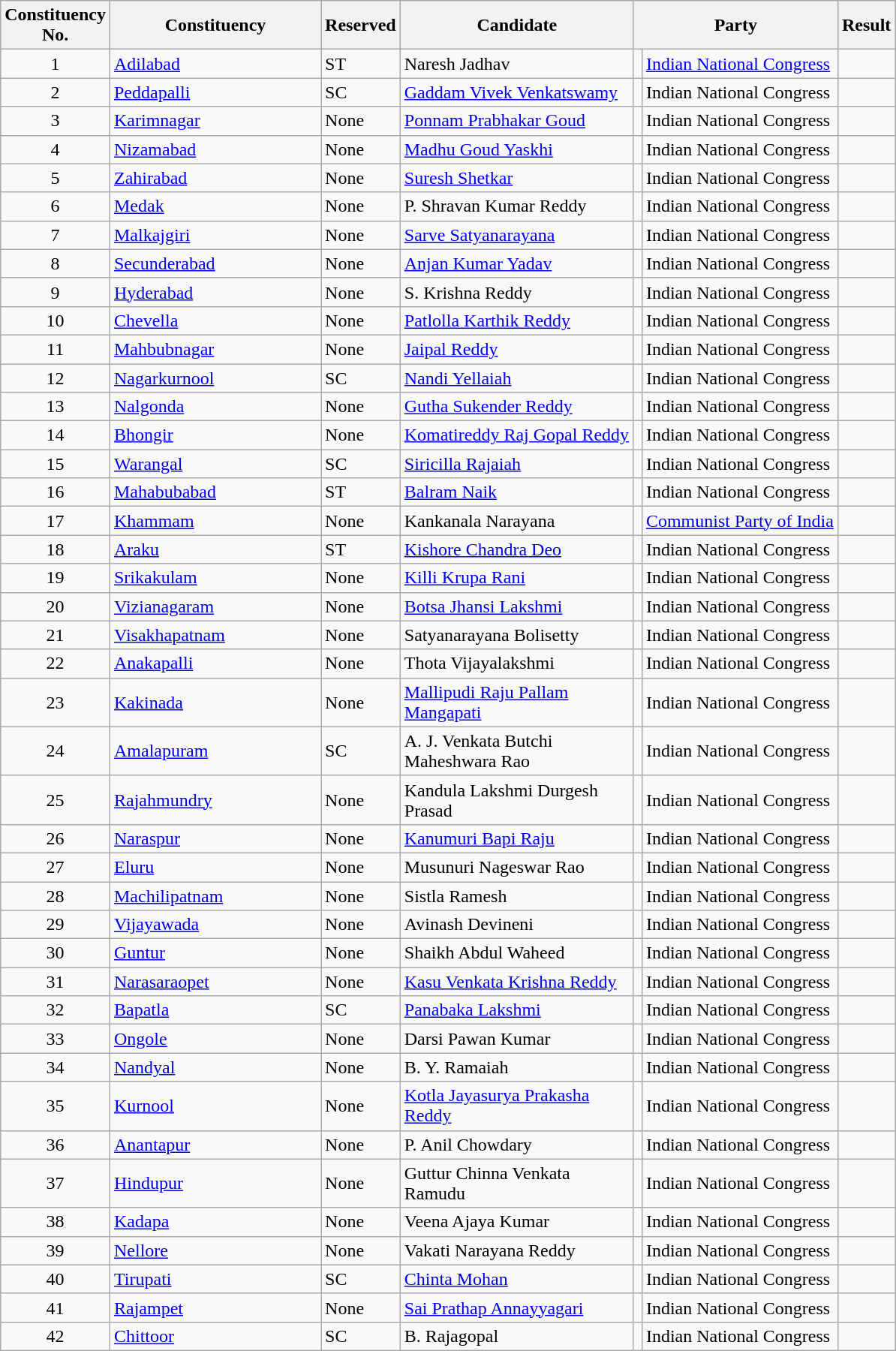<table class= "wikitable sortable">
<tr>
<th>Constituency <br> No.</th>
<th style="width:180px;">Constituency</th>
<th>Reserved</th>
<th style="width:200px;">Candidate</th>
<th colspan=2>Party</th>
<th>Result</th>
</tr>
<tr>
<td align="center">1</td>
<td><a href='#'>Adilabad</a></td>
<td>ST</td>
<td>Naresh Jadhav</td>
<td bgcolor=></td>
<td><a href='#'>Indian National Congress</a></td>
<td></td>
</tr>
<tr>
<td align="center">2</td>
<td><a href='#'>Peddapalli</a></td>
<td>SC</td>
<td><a href='#'>Gaddam Vivek Venkatswamy</a></td>
<td bgcolor=></td>
<td>Indian National Congress</td>
<td></td>
</tr>
<tr>
<td align="center">3</td>
<td><a href='#'>Karimnagar</a></td>
<td>None</td>
<td><a href='#'>Ponnam Prabhakar Goud</a></td>
<td bgcolor=></td>
<td>Indian National Congress</td>
<td></td>
</tr>
<tr>
<td align="center">4</td>
<td><a href='#'>Nizamabad</a></td>
<td>None</td>
<td><a href='#'>Madhu Goud Yaskhi</a></td>
<td bgcolor=></td>
<td>Indian National Congress</td>
<td></td>
</tr>
<tr>
<td align="center">5</td>
<td><a href='#'>Zahirabad</a></td>
<td>None</td>
<td><a href='#'>Suresh Shetkar</a></td>
<td bgcolor=></td>
<td>Indian National Congress</td>
<td></td>
</tr>
<tr>
<td align="center">6</td>
<td><a href='#'>Medak</a></td>
<td>None</td>
<td>P. Shravan Kumar Reddy</td>
<td bgcolor=></td>
<td>Indian National Congress</td>
<td></td>
</tr>
<tr>
<td align="center">7</td>
<td><a href='#'>Malkajgiri</a></td>
<td>None</td>
<td><a href='#'>Sarve Satyanarayana</a></td>
<td bgcolor=></td>
<td>Indian National Congress</td>
<td></td>
</tr>
<tr>
<td align="center">8</td>
<td><a href='#'>Secunderabad</a></td>
<td>None</td>
<td><a href='#'>Anjan Kumar Yadav</a></td>
<td bgcolor=></td>
<td>Indian National Congress</td>
<td></td>
</tr>
<tr>
<td align="center">9</td>
<td><a href='#'>Hyderabad</a></td>
<td>None</td>
<td>S. Krishna Reddy</td>
<td bgcolor=></td>
<td>Indian National Congress</td>
<td></td>
</tr>
<tr>
<td align="center">10</td>
<td><a href='#'>Chevella</a></td>
<td>None</td>
<td><a href='#'>Patlolla Karthik Reddy</a></td>
<td bgcolor=></td>
<td>Indian National Congress</td>
<td></td>
</tr>
<tr>
<td align="center">11</td>
<td><a href='#'>Mahbubnagar</a></td>
<td>None</td>
<td><a href='#'>Jaipal Reddy</a></td>
<td bgcolor=></td>
<td>Indian National Congress</td>
<td></td>
</tr>
<tr>
<td align="center">12</td>
<td><a href='#'>Nagarkurnool</a></td>
<td>SC</td>
<td><a href='#'>Nandi Yellaiah</a></td>
<td bgcolor=></td>
<td>Indian National Congress</td>
<td></td>
</tr>
<tr>
<td align="center">13</td>
<td><a href='#'>Nalgonda</a></td>
<td>None</td>
<td><a href='#'>Gutha Sukender Reddy</a></td>
<td bgcolor=></td>
<td>Indian National Congress</td>
<td></td>
</tr>
<tr>
<td align="center">14</td>
<td><a href='#'>Bhongir</a></td>
<td>None</td>
<td><a href='#'>Komatireddy Raj Gopal Reddy</a></td>
<td bgcolor=></td>
<td>Indian National Congress</td>
<td></td>
</tr>
<tr>
<td align="center">15</td>
<td><a href='#'>Warangal</a></td>
<td>SC</td>
<td><a href='#'>Siricilla Rajaiah</a></td>
<td bgcolor=></td>
<td>Indian National Congress</td>
<td></td>
</tr>
<tr>
<td align="center">16</td>
<td><a href='#'>Mahabubabad</a></td>
<td>ST</td>
<td><a href='#'>Balram Naik</a></td>
<td bgcolor=></td>
<td>Indian National Congress</td>
<td></td>
</tr>
<tr>
<td align="center">17</td>
<td><a href='#'>Khammam</a></td>
<td>None</td>
<td>Kankanala Narayana</td>
<td bgcolor=></td>
<td><a href='#'>Communist Party of India</a></td>
<td></td>
</tr>
<tr>
<td align="center">18</td>
<td><a href='#'>Araku</a></td>
<td>ST</td>
<td><a href='#'>Kishore Chandra Deo</a></td>
<td bgcolor=></td>
<td>Indian National Congress</td>
<td></td>
</tr>
<tr>
<td align="center">19</td>
<td><a href='#'>Srikakulam</a></td>
<td>None</td>
<td><a href='#'>Killi Krupa Rani</a></td>
<td bgcolor=></td>
<td>Indian National Congress</td>
<td></td>
</tr>
<tr>
<td align="center">20</td>
<td><a href='#'>Vizianagaram</a></td>
<td>None</td>
<td><a href='#'>Botsa Jhansi Lakshmi</a></td>
<td bgcolor=></td>
<td>Indian National Congress</td>
<td></td>
</tr>
<tr>
<td align="center">21</td>
<td><a href='#'>Visakhapatnam</a></td>
<td>None</td>
<td>Satyanarayana Bolisetty</td>
<td bgcolor=></td>
<td>Indian National Congress</td>
<td></td>
</tr>
<tr>
<td align="center">22</td>
<td><a href='#'>Anakapalli</a></td>
<td>None</td>
<td>Thota Vijayalakshmi</td>
<td bgcolor=></td>
<td>Indian National Congress</td>
<td></td>
</tr>
<tr>
<td align="center">23</td>
<td><a href='#'>Kakinada</a></td>
<td>None</td>
<td><a href='#'>Mallipudi Raju Pallam Mangapati</a></td>
<td bgcolor=></td>
<td>Indian National Congress</td>
<td></td>
</tr>
<tr>
<td align="center">24</td>
<td><a href='#'>Amalapuram</a></td>
<td>SC</td>
<td>A. J. Venkata Butchi Maheshwara Rao</td>
<td bgcolor=></td>
<td>Indian National Congress</td>
<td></td>
</tr>
<tr>
<td align="center">25</td>
<td><a href='#'>Rajahmundry</a></td>
<td>None</td>
<td>Kandula Lakshmi Durgesh Prasad</td>
<td bgcolor=></td>
<td>Indian National Congress</td>
<td></td>
</tr>
<tr>
<td align="center">26</td>
<td><a href='#'>Naraspur</a></td>
<td>None</td>
<td><a href='#'>Kanumuri Bapi Raju</a></td>
<td bgcolor=></td>
<td>Indian National Congress</td>
<td></td>
</tr>
<tr>
<td align="center">27</td>
<td><a href='#'>Eluru</a></td>
<td>None</td>
<td>Musunuri Nageswar Rao</td>
<td bgcolor=></td>
<td>Indian National Congress</td>
<td></td>
</tr>
<tr>
<td align="center">28</td>
<td><a href='#'>Machilipatnam</a></td>
<td>None</td>
<td>Sistla Ramesh</td>
<td bgcolor=></td>
<td>Indian National Congress</td>
<td></td>
</tr>
<tr>
<td align="center">29</td>
<td><a href='#'>Vijayawada</a></td>
<td>None</td>
<td>Avinash Devineni</td>
<td bgcolor=></td>
<td>Indian National Congress</td>
<td></td>
</tr>
<tr>
<td align="center">30</td>
<td><a href='#'>Guntur</a></td>
<td>None</td>
<td>Shaikh Abdul Waheed</td>
<td bgcolor=></td>
<td>Indian National Congress</td>
<td></td>
</tr>
<tr>
<td align="center">31</td>
<td><a href='#'>Narasaraopet</a></td>
<td>None</td>
<td><a href='#'>Kasu Venkata Krishna Reddy</a></td>
<td bgcolor=></td>
<td>Indian National Congress</td>
<td></td>
</tr>
<tr>
<td align="center">32</td>
<td><a href='#'>Bapatla</a></td>
<td>SC</td>
<td><a href='#'>Panabaka Lakshmi</a></td>
<td bgcolor=></td>
<td>Indian National Congress</td>
<td></td>
</tr>
<tr>
<td align="center">33</td>
<td><a href='#'>Ongole</a></td>
<td>None</td>
<td>Darsi Pawan Kumar</td>
<td bgcolor=></td>
<td>Indian National Congress</td>
<td></td>
</tr>
<tr>
<td align="center">34</td>
<td><a href='#'>Nandyal</a></td>
<td>None</td>
<td>B. Y. Ramaiah</td>
<td bgcolor=></td>
<td>Indian National Congress</td>
<td></td>
</tr>
<tr>
<td align="center">35</td>
<td><a href='#'>Kurnool</a></td>
<td>None</td>
<td><a href='#'>Kotla Jayasurya Prakasha Reddy</a></td>
<td bgcolor=></td>
<td>Indian National Congress</td>
<td></td>
</tr>
<tr>
<td align="center">36</td>
<td><a href='#'>Anantapur</a></td>
<td>None</td>
<td>P. Anil Chowdary</td>
<td bgcolor=></td>
<td>Indian National Congress</td>
<td></td>
</tr>
<tr>
<td align="center">37</td>
<td><a href='#'>Hindupur</a></td>
<td>None</td>
<td>Guttur Chinna Venkata Ramudu</td>
<td bgcolor=></td>
<td>Indian National Congress</td>
<td></td>
</tr>
<tr>
<td align="center">38</td>
<td><a href='#'>Kadapa</a></td>
<td>None</td>
<td>Veena Ajaya Kumar</td>
<td bgcolor=></td>
<td>Indian National Congress</td>
<td></td>
</tr>
<tr>
<td align="center">39</td>
<td><a href='#'>Nellore</a></td>
<td>None</td>
<td>Vakati Narayana Reddy</td>
<td bgcolor=></td>
<td>Indian National Congress</td>
<td></td>
</tr>
<tr>
<td align="center">40</td>
<td><a href='#'>Tirupati</a></td>
<td>SC</td>
<td><a href='#'>Chinta Mohan</a></td>
<td bgcolor=></td>
<td>Indian National Congress</td>
<td></td>
</tr>
<tr>
<td align="center">41</td>
<td><a href='#'>Rajampet</a></td>
<td>None</td>
<td><a href='#'>Sai Prathap Annayyagari</a></td>
<td bgcolor=></td>
<td>Indian National Congress</td>
<td></td>
</tr>
<tr>
<td align="center">42</td>
<td><a href='#'>Chittoor</a></td>
<td>SC</td>
<td>B. Rajagopal</td>
<td bgcolor=></td>
<td>Indian National Congress</td>
<td></td>
</tr>
</table>
